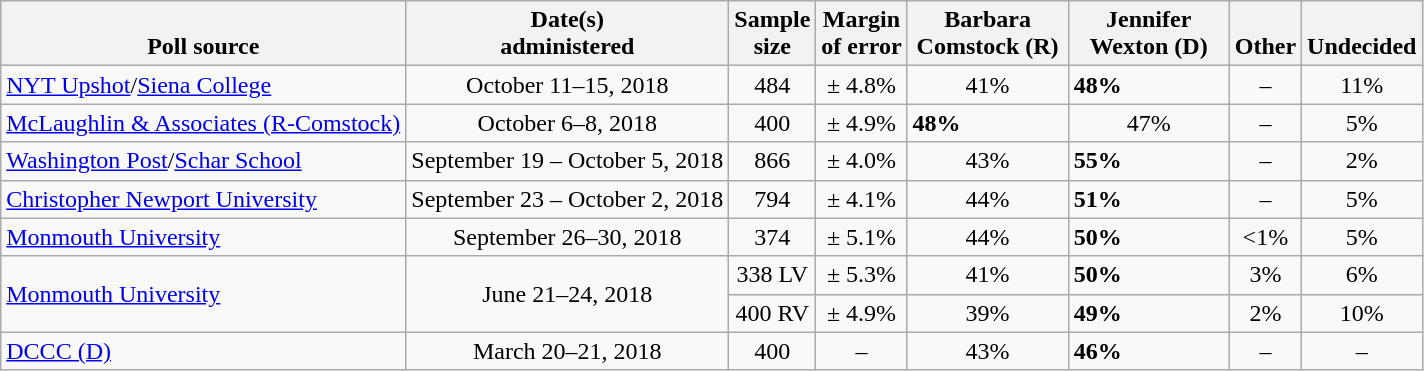<table class="wikitable">
<tr valign= bottom>
<th>Poll source</th>
<th>Date(s)<br>administered</th>
<th>Sample<br>size</th>
<th>Margin<br>of error</th>
<th style="width:100px;">Barbara<br>Comstock (R)</th>
<th style="width:100px;">Jennifer<br>Wexton (D)</th>
<th>Other</th>
<th>Undecided</th>
</tr>
<tr>
<td><a href='#'>NYT Upshot</a>/<a href='#'>Siena College</a></td>
<td align=center>October 11–15, 2018</td>
<td align=center>484</td>
<td align=center>± 4.8%</td>
<td align=center>41%</td>
<td><strong>48%</strong></td>
<td align=center>–</td>
<td align=center>11%</td>
</tr>
<tr>
<td><a href='#'>McLaughlin & Associates (R-Comstock)</a></td>
<td align=center>October 6–8, 2018</td>
<td align=center>400</td>
<td align=center>± 4.9%</td>
<td><strong>48%</strong></td>
<td align=center>47%</td>
<td align=center>–</td>
<td align=center>5%</td>
</tr>
<tr>
<td><a href='#'>Washington Post</a>/<a href='#'>Schar School</a></td>
<td align=center>September 19 – October 5, 2018</td>
<td align=center>866</td>
<td align=center>± 4.0%</td>
<td align=center>43%</td>
<td><strong>55%</strong></td>
<td align=center>–</td>
<td align=center>2%</td>
</tr>
<tr>
<td><a href='#'>Christopher Newport University</a></td>
<td align=center>September 23 – October 2, 2018</td>
<td align=center>794</td>
<td align=center>± 4.1%</td>
<td align=center>44%</td>
<td><strong>51%</strong></td>
<td align=center>–</td>
<td align=center>5%</td>
</tr>
<tr>
<td><a href='#'>Monmouth University</a></td>
<td align=center>September 26–30, 2018</td>
<td align=center>374</td>
<td align=center>± 5.1%</td>
<td align=center>44%</td>
<td><strong>50%</strong></td>
<td align=center><1%</td>
<td align=center>5%</td>
</tr>
<tr>
<td rowspan="2"><a href='#'>Monmouth University</a></td>
<td rowspan="2" align="center">June 21–24, 2018</td>
<td align="center">338 LV</td>
<td align="center">± 5.3%</td>
<td align="center">41%</td>
<td><strong>50%</strong></td>
<td align="center">3%</td>
<td align="center">6%</td>
</tr>
<tr>
<td align="center">400 RV</td>
<td align="center">± 4.9%</td>
<td align="center">39%</td>
<td><strong>49%</strong></td>
<td align="center">2%</td>
<td align="center">10%</td>
</tr>
<tr>
<td><a href='#'>DCCC (D)</a></td>
<td align=center>March 20–21, 2018</td>
<td align=center>400</td>
<td align=center>–</td>
<td align=center>43%</td>
<td><strong>46%</strong></td>
<td align=center>–</td>
<td align=center>–</td>
</tr>
</table>
